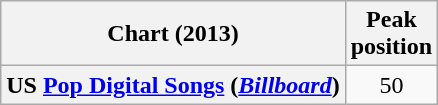<table class="wikitable plainrowheaders" style="text-align:center;">
<tr>
<th scope="col">Chart (2013)</th>
<th scope="col">Peak<br>position</th>
</tr>
<tr>
<th scope="row">US <a href='#'>Pop Digital Songs</a> (<em><a href='#'>Billboard</a></em>)</th>
<td>50</td>
</tr>
</table>
